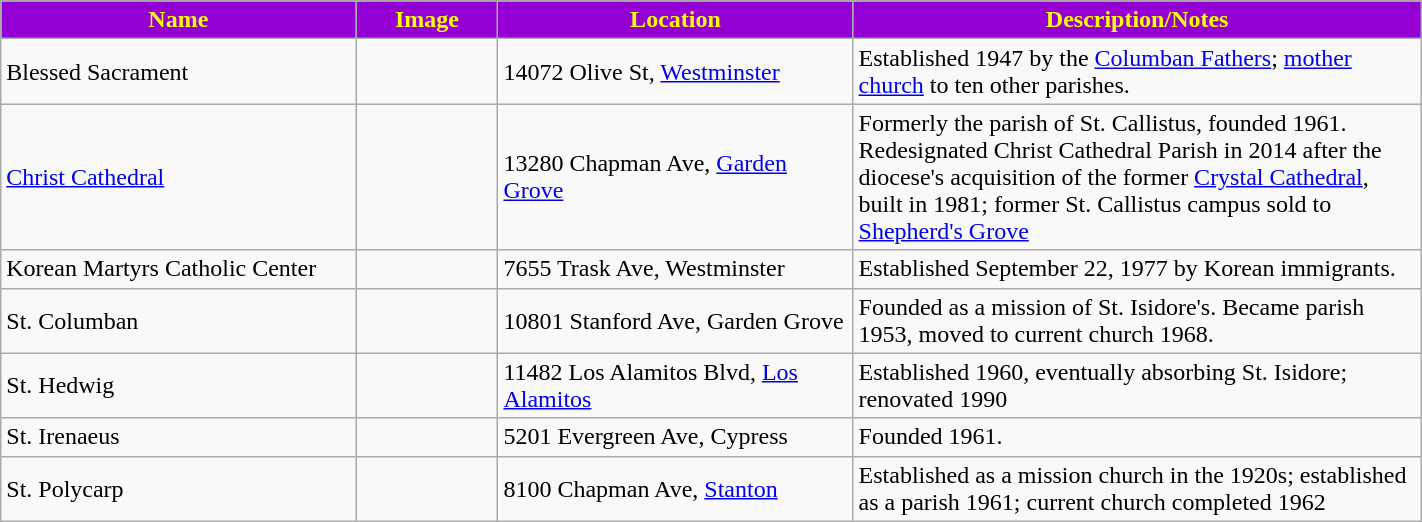<table class="wikitable sortable" style="width:75%">
<tr>
<th style="background:darkviolet; color:yellow;" width="25%"><strong>Name</strong></th>
<th style="background:darkviolet; color:yellow;" width="10%"><strong>Image</strong></th>
<th style="background:darkviolet; color:yellow;" width="25%"><strong>Location</strong></th>
<th style="background:darkviolet; color:yellow;" width="15"><strong>Description/Notes</strong></th>
</tr>
<tr>
<td>Blessed Sacrament</td>
<td></td>
<td>14072 Olive St, <a href='#'>Westminster</a></td>
<td>Established 1947 by the <a href='#'>Columban Fathers</a>; <a href='#'>mother church</a> to ten other parishes.</td>
</tr>
<tr>
<td><a href='#'>Christ Cathedral</a></td>
<td></td>
<td>13280 Chapman Ave, <a href='#'>Garden Grove</a></td>
<td>Formerly the parish of St. Callistus, founded 1961. Redesignated Christ Cathedral Parish in 2014 after the diocese's acquisition of the former <a href='#'>Crystal Cathedral</a>, built in 1981; former St. Callistus campus sold to <a href='#'>Shepherd's Grove</a></td>
</tr>
<tr>
<td>Korean Martyrs Catholic Center</td>
<td></td>
<td>7655 Trask Ave, Westminster</td>
<td>Established September 22, 1977 by Korean immigrants.</td>
</tr>
<tr>
<td>St. Columban</td>
<td></td>
<td>10801 Stanford Ave, Garden Grove</td>
<td>Founded as a mission of St. Isidore's. Became parish 1953, moved to current church 1968.</td>
</tr>
<tr>
<td>St. Hedwig</td>
<td></td>
<td>11482 Los Alamitos Blvd, <a href='#'>Los Alamitos</a></td>
<td>Established 1960, eventually absorbing St. Isidore; renovated 1990</td>
</tr>
<tr>
<td>St. Irenaeus</td>
<td></td>
<td>5201 Evergreen Ave, Cypress</td>
<td>Founded 1961.</td>
</tr>
<tr>
<td>St. Polycarp</td>
<td></td>
<td>8100 Chapman Ave, <a href='#'>Stanton</a></td>
<td>Established as a mission church in the 1920s; established as a parish 1961; current church completed 1962</td>
</tr>
</table>
